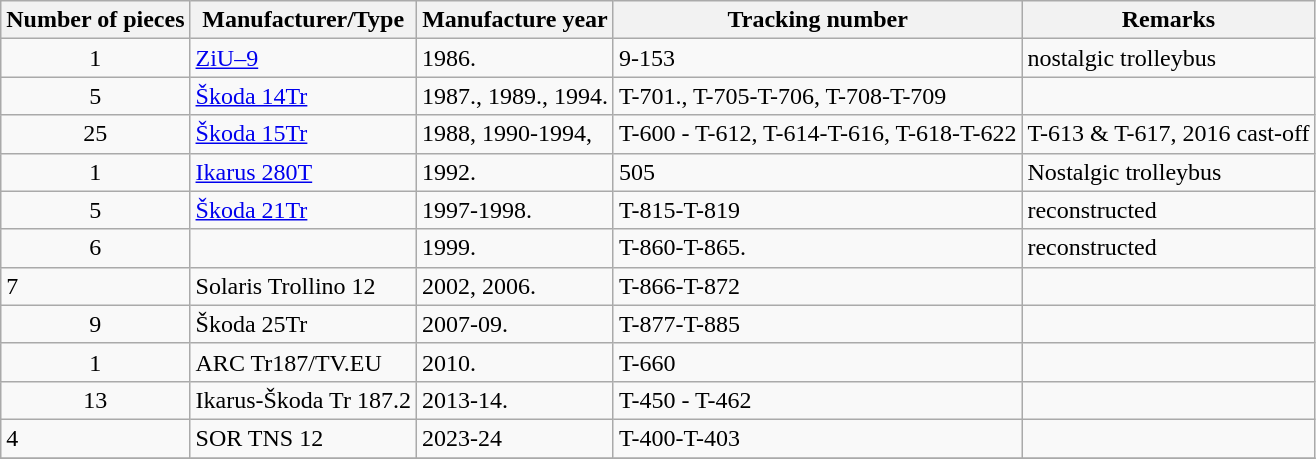<table class="wikitable">
<tr>
<th>Number of pieces</th>
<th>Manufacturer/Type</th>
<th>Manufacture year</th>
<th>Tracking number</th>
<th>Remarks</th>
</tr>
<tr>
<td align= "center">1</td>
<td><a href='#'>ZiU–9</a></td>
<td>1986.</td>
<td>9-153</td>
<td>nostalgic trolleybus</td>
</tr>
<tr>
<td align= "center">5</td>
<td><a href='#'>Škoda 14Tr</a></td>
<td>1987., 1989., 1994.</td>
<td>T-701., T-705-T-706, T-708-T-709</td>
<td></td>
</tr>
<tr>
<td align= "center">25</td>
<td><a href='#'>Škoda 15Tr</a></td>
<td>1988, 1990-1994,</td>
<td>T-600 - T-612, T-614-T-616, T-618-T-622</td>
<td>T-613 & T-617, 2016 cast-off</td>
</tr>
<tr>
<td align= "center">1</td>
<td><a href='#'>Ikarus 280T</a></td>
<td>1992.</td>
<td>505</td>
<td>Nostalgic trolleybus</td>
</tr>
<tr>
<td align= "center">5</td>
<td><a href='#'>Škoda 21Tr</a></td>
<td>1997-1998.</td>
<td>T-815-T-819</td>
<td>reconstructed</td>
</tr>
<tr>
<td align= "center">6</td>
<td></td>
<td>1999.</td>
<td>T-860-T-865.</td>
<td>reconstructed</td>
</tr>
<tr>
<td>7</td>
<td>Solaris Trollino 12</td>
<td>2002, 2006.</td>
<td>T-866-T-872</td>
<td></td>
</tr>
<tr>
<td align="center">9</td>
<td>Škoda 25Tr</td>
<td>2007-09.</td>
<td>T-877-T-885</td>
<td></td>
</tr>
<tr>
<td align= "center">1</td>
<td>ARC Tr187/TV.EU</td>
<td>2010.</td>
<td>T-660</td>
<td></td>
</tr>
<tr>
<td align= "center">13</td>
<td>Ikarus-Škoda Tr 187.2</td>
<td>2013-14.</td>
<td>T-450 - T-462</td>
<td></td>
</tr>
<tr>
<td>4</td>
<td>SOR TNS 12</td>
<td>2023-24</td>
<td>T-400-T-403</td>
<td></td>
</tr>
<tr>
</tr>
</table>
